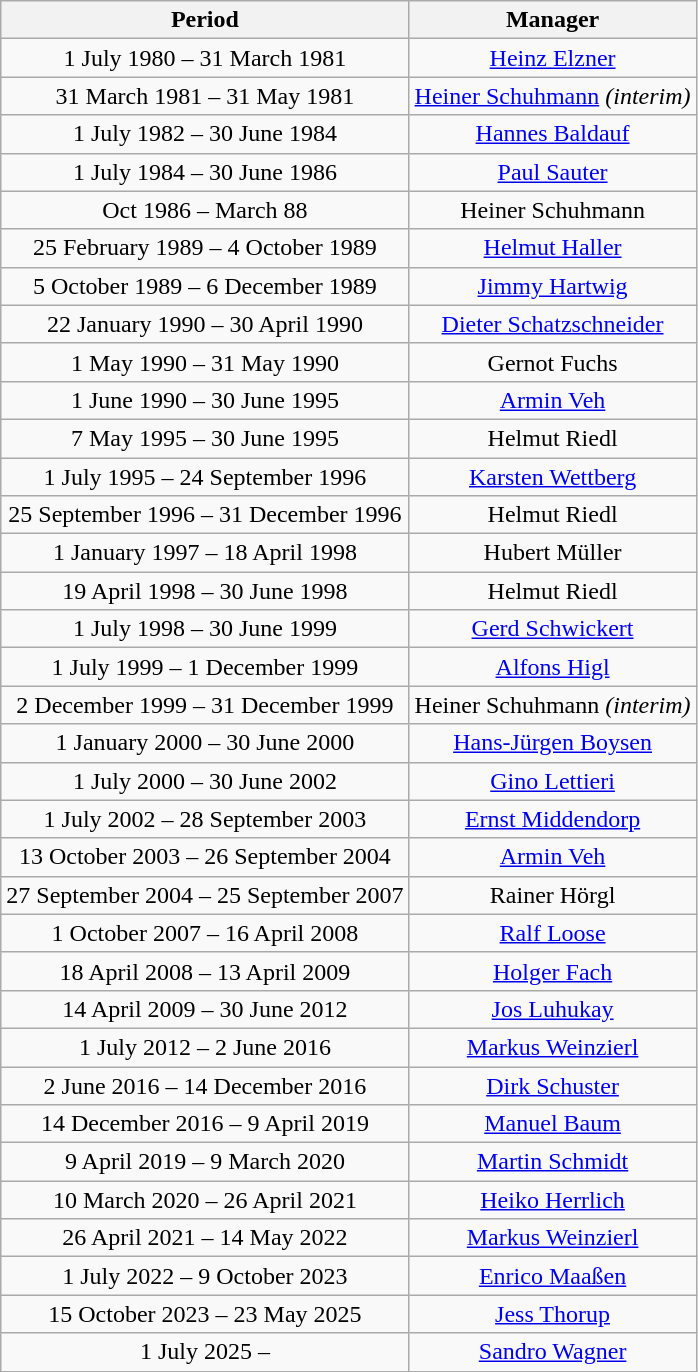<table class="wikitable">
<tr>
<th>Period</th>
<th>Manager</th>
</tr>
<tr align="center">
<td>1 July 1980 – 31 March 1981</td>
<td> <a href='#'>Heinz Elzner</a></td>
</tr>
<tr align="center">
<td>31 March 1981 – 31 May 1981</td>
<td> <a href='#'>Heiner Schuhmann</a> <em>(interim)</em></td>
</tr>
<tr align="center">
<td>1 July 1982 – 30 June 1984</td>
<td> <a href='#'>Hannes Baldauf</a></td>
</tr>
<tr align="center">
<td>1 July 1984 – 30 June 1986</td>
<td> <a href='#'>Paul Sauter</a></td>
</tr>
<tr align="center">
<td>Oct 1986 – March 88</td>
<td> Heiner Schuhmann</td>
</tr>
<tr align="center">
<td>25 February 1989 – 4 October 1989</td>
<td> <a href='#'>Helmut Haller</a></td>
</tr>
<tr align="center">
<td>5 October 1989 – 6 December 1989</td>
<td> <a href='#'>Jimmy Hartwig</a></td>
</tr>
<tr align="center">
<td>22 January 1990 – 30 April 1990</td>
<td> <a href='#'>Dieter Schatzschneider</a></td>
</tr>
<tr align="center">
<td>1 May 1990 – 31 May 1990</td>
<td> Gernot Fuchs</td>
</tr>
<tr align="center">
<td>1 June 1990 – 30 June 1995</td>
<td> <a href='#'>Armin Veh</a></td>
</tr>
<tr align="center">
<td>7 May 1995 – 30 June 1995</td>
<td> Helmut Riedl</td>
</tr>
<tr align="center">
<td>1 July 1995 – 24 September 1996</td>
<td> <a href='#'>Karsten Wettberg</a></td>
</tr>
<tr align="center">
<td>25 September 1996 – 31 December 1996</td>
<td> Helmut Riedl</td>
</tr>
<tr align="center">
<td>1 January 1997 – 18 April 1998</td>
<td> Hubert Müller</td>
</tr>
<tr align="center">
<td>19 April 1998 – 30 June 1998</td>
<td> Helmut Riedl</td>
</tr>
<tr align="center">
<td>1 July 1998 – 30 June 1999</td>
<td> <a href='#'>Gerd Schwickert</a></td>
</tr>
<tr align="center">
<td>1 July 1999 – 1 December 1999</td>
<td> <a href='#'>Alfons Higl</a></td>
</tr>
<tr align="center">
<td>2 December 1999 – 31 December 1999</td>
<td> Heiner Schuhmann <em>(interim)</em></td>
</tr>
<tr align="center">
<td>1 January 2000 – 30 June 2000</td>
<td> <a href='#'>Hans-Jürgen Boysen</a></td>
</tr>
<tr align="center">
<td>1 July 2000 – 30 June 2002</td>
<td> <a href='#'>Gino Lettieri</a></td>
</tr>
<tr align="center">
<td>1 July 2002 – 28 September 2003</td>
<td> <a href='#'>Ernst Middendorp</a></td>
</tr>
<tr align="center">
<td>13 October 2003 – 26 September 2004</td>
<td> <a href='#'>Armin Veh</a></td>
</tr>
<tr align="center">
<td>27 September 2004 – 25 September 2007</td>
<td> Rainer Hörgl</td>
</tr>
<tr align="center">
<td>1 October 2007 – 16 April 2008</td>
<td> <a href='#'>Ralf Loose</a></td>
</tr>
<tr align="center">
<td>18 April 2008 – 13 April 2009</td>
<td> <a href='#'>Holger Fach</a></td>
</tr>
<tr align="center">
<td>14 April 2009 – 30 June 2012</td>
<td> <a href='#'>Jos Luhukay</a></td>
</tr>
<tr align="center">
<td>1 July 2012 – 2 June 2016</td>
<td> <a href='#'>Markus Weinzierl</a></td>
</tr>
<tr align="center">
<td>2 June 2016 – 14 December 2016</td>
<td> <a href='#'>Dirk Schuster</a></td>
</tr>
<tr align="center">
<td>14 December 2016 – 9 April 2019</td>
<td> <a href='#'>Manuel Baum</a></td>
</tr>
<tr align="center">
<td>9 April 2019 – 9 March 2020</td>
<td> <a href='#'>Martin Schmidt</a></td>
</tr>
<tr align="center">
<td>10 March 2020 – 26 April 2021</td>
<td> <a href='#'>Heiko Herrlich</a></td>
</tr>
<tr align="center">
<td>26 April 2021 – 14 May 2022</td>
<td> <a href='#'>Markus Weinzierl</a></td>
</tr>
<tr align="center">
<td>1 July 2022 – 9 October 2023</td>
<td> <a href='#'>Enrico Maaßen</a></td>
</tr>
<tr align="center">
<td>15 October 2023 – 23 May 2025</td>
<td> <a href='#'>Jess Thorup</a></td>
</tr>
<tr align="center">
<td>1 July 2025 –</td>
<td> <a href='#'>Sandro Wagner</a></td>
</tr>
</table>
